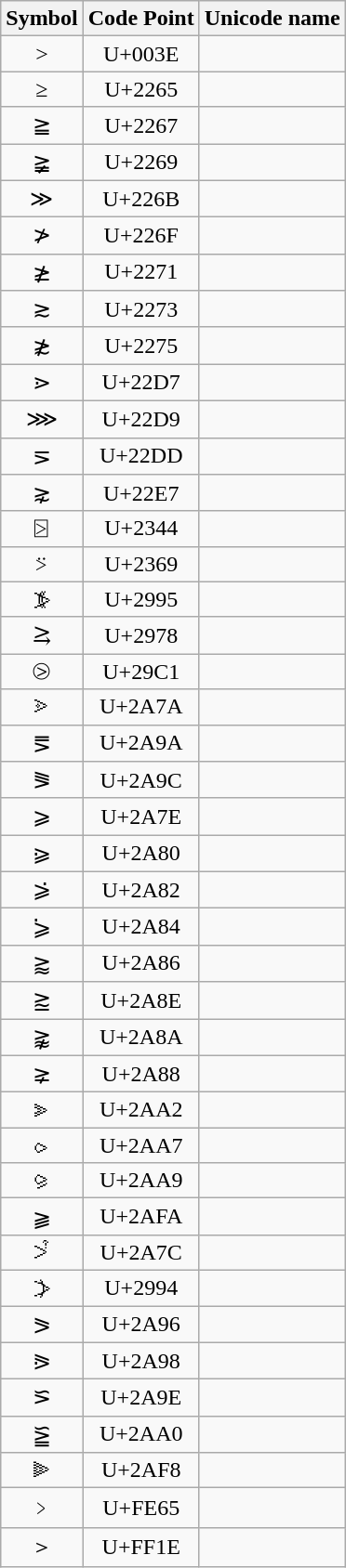<table class="wikitable sortable" style=text-align:center;>
<tr>
<th>Symbol</th>
<th>Code Point</th>
<th>Unicode name</th>
</tr>
<tr>
<td>></td>
<td>U+003E</td>
<td></td>
</tr>
<tr>
<td>≥</td>
<td>U+2265</td>
<td></td>
</tr>
<tr>
<td>≧</td>
<td>U+2267</td>
<td></td>
</tr>
<tr>
<td>≩</td>
<td>U+2269</td>
<td></td>
</tr>
<tr>
<td>≫</td>
<td>U+226B</td>
<td></td>
</tr>
<tr>
<td>≯</td>
<td>U+226F</td>
<td></td>
</tr>
<tr>
<td>≱</td>
<td>U+2271</td>
<td></td>
</tr>
<tr>
<td>≳</td>
<td>U+2273</td>
<td></td>
</tr>
<tr>
<td>≵</td>
<td>U+2275</td>
<td></td>
</tr>
<tr>
<td>⋗</td>
<td>U+22D7</td>
<td></td>
</tr>
<tr>
<td>⋙</td>
<td>U+22D9</td>
<td></td>
</tr>
<tr>
<td>⋝</td>
<td>U+22DD</td>
<td></td>
</tr>
<tr>
<td>⋧</td>
<td>U+22E7</td>
<td></td>
</tr>
<tr>
<td>⍄</td>
<td>U+2344</td>
<td></td>
</tr>
<tr>
<td>⍩</td>
<td>U+2369</td>
<td></td>
</tr>
<tr>
<td>⦕</td>
<td>U+2995</td>
<td></td>
</tr>
<tr>
<td>⥸</td>
<td>U+2978</td>
<td></td>
</tr>
<tr>
<td>⧁</td>
<td>U+29C1</td>
<td></td>
</tr>
<tr>
<td>⩺</td>
<td>U+2A7A</td>
<td></td>
</tr>
<tr>
<td>⪚</td>
<td>U+2A9A</td>
<td></td>
</tr>
<tr>
<td>⪜</td>
<td>U+2A9C</td>
<td></td>
</tr>
<tr>
<td>⩾</td>
<td>U+2A7E</td>
<td></td>
</tr>
<tr>
<td>⪀</td>
<td>U+2A80</td>
<td></td>
</tr>
<tr>
<td>⪂</td>
<td>U+2A82</td>
<td></td>
</tr>
<tr>
<td>⪄</td>
<td>U+2A84</td>
<td></td>
</tr>
<tr>
<td>⪆</td>
<td>U+2A86</td>
<td></td>
</tr>
<tr>
<td>⪎</td>
<td>U+2A8E</td>
<td></td>
</tr>
<tr>
<td>⪊</td>
<td>U+2A8A</td>
<td></td>
</tr>
<tr>
<td>⪈</td>
<td>U+2A88</td>
<td></td>
</tr>
<tr>
<td>⪢</td>
<td>U+2AA2</td>
<td></td>
</tr>
<tr>
<td>⪧</td>
<td>U+2AA7</td>
<td></td>
</tr>
<tr>
<td>⪩</td>
<td>U+2AA9</td>
<td></td>
</tr>
<tr>
<td>⫺</td>
<td>U+2AFA</td>
<td></td>
</tr>
<tr>
<td>⩼</td>
<td>U+2A7C</td>
<td></td>
</tr>
<tr>
<td>⦔</td>
<td>U+2994</td>
<td></td>
</tr>
<tr>
<td>⪖</td>
<td>U+2A96</td>
<td></td>
</tr>
<tr>
<td>⪘</td>
<td>U+2A98</td>
<td></td>
</tr>
<tr>
<td>⪞</td>
<td>U+2A9E</td>
<td></td>
</tr>
<tr>
<td>⪠</td>
<td>U+2AA0</td>
<td></td>
</tr>
<tr>
<td>⫸</td>
<td>U+2AF8</td>
<td></td>
</tr>
<tr>
<td>﹥</td>
<td>U+FE65</td>
<td></td>
</tr>
<tr>
<td>＞</td>
<td>U+FF1E</td>
<td></td>
</tr>
</table>
